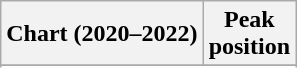<table class="wikitable plainrowheaders sortable">
<tr>
<th scope="col">Chart (2020–2022)</th>
<th scope="col">Peak<br>position</th>
</tr>
<tr>
</tr>
<tr>
</tr>
<tr>
</tr>
<tr>
</tr>
</table>
